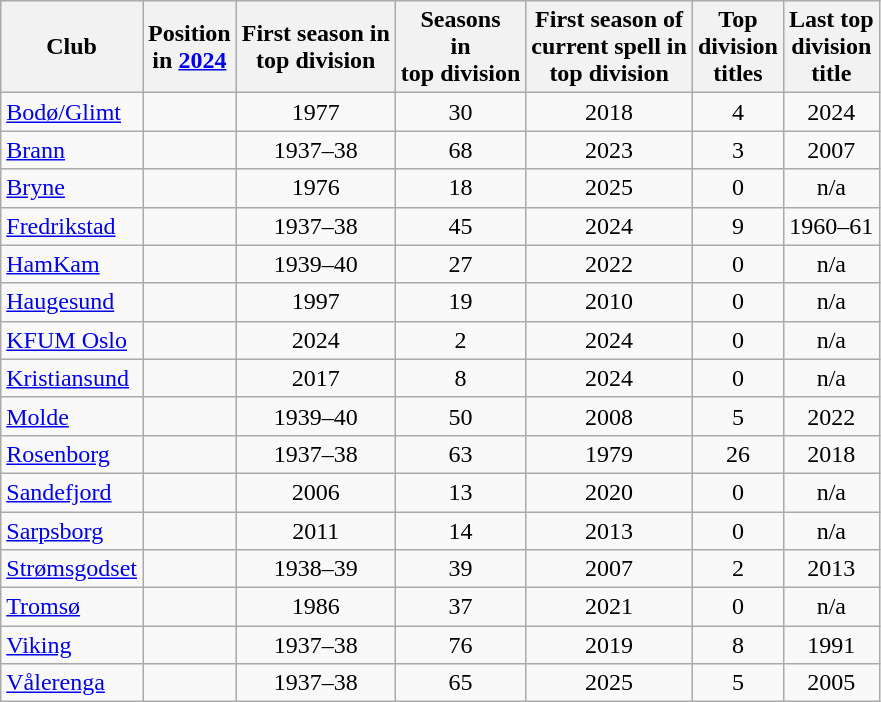<table class="sortable wikitable" style="text-align:center;">
<tr>
<th>Club</th>
<th>Position<br>in <a href='#'>2024</a></th>
<th>First season in<br>top division</th>
<th>Seasons<br>in<br>top division</th>
<th>First season of<br>current spell in<br>top division</th>
<th>Top <br>division<br>titles</th>
<th>Last top<br>division<br>title</th>
</tr>
<tr>
<td style="text-align:left;"><a href='#'>Bodø/Glimt</a></td>
<td></td>
<td>1977</td>
<td>30</td>
<td>2018</td>
<td>4</td>
<td>2024</td>
</tr>
<tr>
<td style="text-align:left;"><a href='#'>Brann</a></td>
<td></td>
<td>1937–38</td>
<td>68</td>
<td>2023</td>
<td>3</td>
<td>2007</td>
</tr>
<tr>
<td style="text-align:left;"><a href='#'>Bryne</a></td>
<td></td>
<td>1976</td>
<td>18</td>
<td>2025</td>
<td>0</td>
<td>n/a</td>
</tr>
<tr>
<td style="text-align:left;"><a href='#'>Fredrikstad</a></td>
<td></td>
<td>1937–38</td>
<td>45</td>
<td>2024</td>
<td>9</td>
<td>1960–61</td>
</tr>
<tr>
<td style="text-align:left;"><a href='#'>HamKam</a></td>
<td></td>
<td>1939–40</td>
<td>27</td>
<td>2022</td>
<td>0</td>
<td>n/a</td>
</tr>
<tr>
<td style="text-align:left;"><a href='#'>Haugesund</a></td>
<td></td>
<td>1997</td>
<td>19</td>
<td>2010</td>
<td>0</td>
<td>n/a</td>
</tr>
<tr>
<td style="text-align:left;"><a href='#'>KFUM Oslo</a></td>
<td></td>
<td>2024</td>
<td>2</td>
<td>2024</td>
<td>0</td>
<td>n/a</td>
</tr>
<tr>
<td style="text-align:left;"><a href='#'>Kristiansund</a></td>
<td></td>
<td>2017</td>
<td>8</td>
<td>2024</td>
<td>0</td>
<td>n/a</td>
</tr>
<tr>
<td style="text-align:left;"><a href='#'>Molde</a></td>
<td></td>
<td>1939–40</td>
<td>50</td>
<td>2008</td>
<td>5</td>
<td>2022</td>
</tr>
<tr>
<td style="text-align:left;"><a href='#'>Rosenborg</a></td>
<td></td>
<td>1937–38</td>
<td>63</td>
<td>1979</td>
<td>26</td>
<td>2018</td>
</tr>
<tr>
<td style="text-align:left;"><a href='#'>Sandefjord</a></td>
<td></td>
<td>2006</td>
<td>13</td>
<td>2020</td>
<td>0</td>
<td>n/a</td>
</tr>
<tr>
<td style="text-align:left;"><a href='#'>Sarpsborg</a></td>
<td></td>
<td>2011</td>
<td>14</td>
<td>2013</td>
<td>0</td>
<td>n/a</td>
</tr>
<tr>
<td style="text-align:left;"><a href='#'>Strømsgodset</a></td>
<td></td>
<td>1938–39</td>
<td>39</td>
<td>2007</td>
<td>2</td>
<td>2013</td>
</tr>
<tr>
<td style="text-align:left;"><a href='#'>Tromsø</a></td>
<td></td>
<td>1986</td>
<td>37</td>
<td>2021</td>
<td>0</td>
<td>n/a</td>
</tr>
<tr>
<td style="text-align:left;"><a href='#'>Viking</a></td>
<td></td>
<td>1937–38</td>
<td>76</td>
<td>2019</td>
<td>8</td>
<td>1991</td>
</tr>
<tr>
<td style="text-align:left;"><a href='#'>Vålerenga</a></td>
<td></td>
<td>1937–38</td>
<td>65</td>
<td>2025</td>
<td>5</td>
<td>2005</td>
</tr>
</table>
